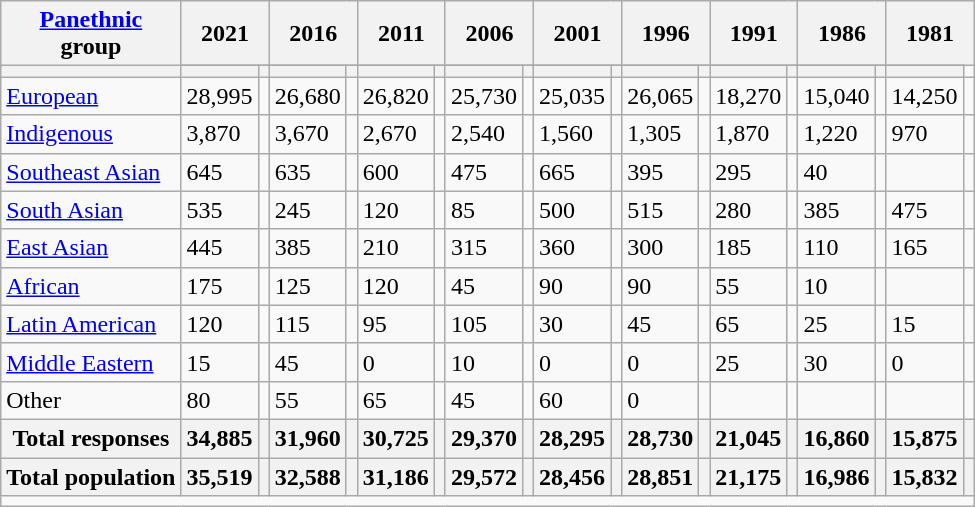<table class="wikitable collapsible sortable">
<tr>
<th rowspan="2"><a href='#'>Panethnic</a><br>group</th>
<th colspan="2">2021</th>
<th colspan="2">2016</th>
<th colspan="2">2011</th>
<th colspan="2">2006</th>
<th colspan="2">2001</th>
<th colspan="2">1996</th>
<th colspan="2">1991</th>
<th colspan="2">1986</th>
<th colspan="2">1981</th>
</tr>
<tr>
</tr>
<tr>
<th><a href='#'></a></th>
<th></th>
<th></th>
<th></th>
<th></th>
<th></th>
<th></th>
<th></th>
<th></th>
<th></th>
<th></th>
<th></th>
<th></th>
<th></th>
<th></th>
<th></th>
<th></th>
<th></th>
</tr>
<tr>
<td><a href='#'>European</a></td>
<td>28,995</td>
<td></td>
<td>26,680</td>
<td></td>
<td>26,820</td>
<td></td>
<td>25,730</td>
<td></td>
<td>25,035</td>
<td></td>
<td>26,065</td>
<td></td>
<td>18,270</td>
<td></td>
<td>15,040</td>
<td></td>
<td>14,250</td>
<td></td>
</tr>
<tr>
<td><a href='#'>Indigenous</a></td>
<td>3,870</td>
<td></td>
<td>3,670</td>
<td></td>
<td>2,670</td>
<td></td>
<td>2,540</td>
<td></td>
<td>1,560</td>
<td></td>
<td>1,305</td>
<td></td>
<td>1,870</td>
<td></td>
<td>1,220</td>
<td></td>
<td>970</td>
<td></td>
</tr>
<tr>
<td><a href='#'>Southeast Asian</a></td>
<td>645</td>
<td></td>
<td>635</td>
<td></td>
<td>600</td>
<td></td>
<td>475</td>
<td></td>
<td>665</td>
<td></td>
<td>395</td>
<td></td>
<td>295</td>
<td></td>
<td>40</td>
<td></td>
<td></td>
<td></td>
</tr>
<tr>
<td><a href='#'>South Asian</a></td>
<td>535</td>
<td></td>
<td>245</td>
<td></td>
<td>120</td>
<td></td>
<td>85</td>
<td></td>
<td>500</td>
<td></td>
<td>515</td>
<td></td>
<td>280</td>
<td></td>
<td>385</td>
<td></td>
<td>475</td>
<td></td>
</tr>
<tr>
<td><a href='#'>East Asian</a></td>
<td>445</td>
<td></td>
<td>385</td>
<td></td>
<td>210</td>
<td></td>
<td>315</td>
<td></td>
<td>360</td>
<td></td>
<td>300</td>
<td></td>
<td>185</td>
<td></td>
<td>110</td>
<td></td>
<td>165</td>
<td></td>
</tr>
<tr>
<td><a href='#'>African</a></td>
<td>175</td>
<td></td>
<td>125</td>
<td></td>
<td>120</td>
<td></td>
<td>45</td>
<td></td>
<td>90</td>
<td></td>
<td>90</td>
<td></td>
<td>55</td>
<td></td>
<td>10</td>
<td></td>
<td></td>
<td></td>
</tr>
<tr>
<td><a href='#'>Latin American</a></td>
<td>120</td>
<td></td>
<td>115</td>
<td></td>
<td>95</td>
<td></td>
<td>105</td>
<td></td>
<td>30</td>
<td></td>
<td>45</td>
<td></td>
<td>65</td>
<td></td>
<td>25</td>
<td></td>
<td>15</td>
<td></td>
</tr>
<tr>
<td><a href='#'>Middle Eastern</a></td>
<td>15</td>
<td></td>
<td>45</td>
<td></td>
<td>0</td>
<td></td>
<td>10</td>
<td></td>
<td>0</td>
<td></td>
<td>0</td>
<td></td>
<td>25</td>
<td></td>
<td>30</td>
<td></td>
<td>0</td>
<td></td>
</tr>
<tr>
<td>Other</td>
<td>80</td>
<td></td>
<td>55</td>
<td></td>
<td>65</td>
<td></td>
<td>45</td>
<td></td>
<td>60</td>
<td></td>
<td>0</td>
<td></td>
<td></td>
<td></td>
<td></td>
<td></td>
<td></td>
<td></td>
</tr>
<tr>
<th>Total responses</th>
<th>34,885</th>
<th></th>
<th>31,960</th>
<th></th>
<th>30,725</th>
<th></th>
<th>29,370</th>
<th></th>
<th>28,295</th>
<th></th>
<th>28,730</th>
<th></th>
<th>21,045</th>
<th></th>
<th>16,860</th>
<th></th>
<th>15,875</th>
<th></th>
</tr>
<tr>
<th>Total population</th>
<th>35,519</th>
<th></th>
<th>32,588</th>
<th></th>
<th>31,186</th>
<th></th>
<th>29,572</th>
<th></th>
<th>28,456</th>
<th></th>
<th>28,851</th>
<th></th>
<th>21,175</th>
<th></th>
<th>16,986</th>
<th></th>
<th>15,832</th>
<th></th>
</tr>
<tr class="sortbottom">
<td colspan="20"></td>
</tr>
</table>
